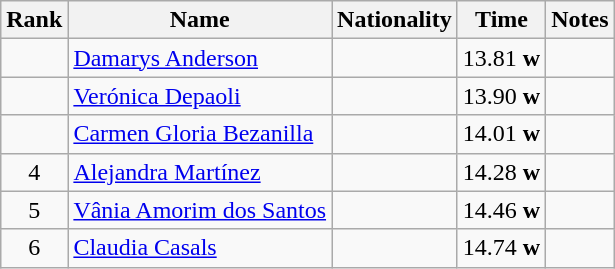<table class="wikitable sortable" style="text-align:center">
<tr>
<th>Rank</th>
<th>Name</th>
<th>Nationality</th>
<th>Time</th>
<th>Notes</th>
</tr>
<tr>
<td align=center></td>
<td align=left><a href='#'>Damarys Anderson</a></td>
<td align=left></td>
<td>13.81 <strong>w</strong></td>
<td></td>
</tr>
<tr>
<td align=center></td>
<td align=left><a href='#'>Verónica Depaoli</a></td>
<td align=left></td>
<td>13.90 <strong>w</strong></td>
<td></td>
</tr>
<tr>
<td align=center></td>
<td align=left><a href='#'>Carmen Gloria Bezanilla</a></td>
<td align=left></td>
<td>14.01 <strong>w</strong></td>
<td></td>
</tr>
<tr>
<td align=center>4</td>
<td align=left><a href='#'>Alejandra Martínez</a></td>
<td align=left></td>
<td>14.28 <strong>w</strong></td>
<td></td>
</tr>
<tr>
<td align=center>5</td>
<td align=left><a href='#'>Vânia Amorim dos Santos</a></td>
<td align=left></td>
<td>14.46 <strong>w</strong></td>
<td></td>
</tr>
<tr>
<td align=center>6</td>
<td align=left><a href='#'>Claudia Casals</a></td>
<td align=left></td>
<td>14.74 <strong>w</strong></td>
<td></td>
</tr>
</table>
